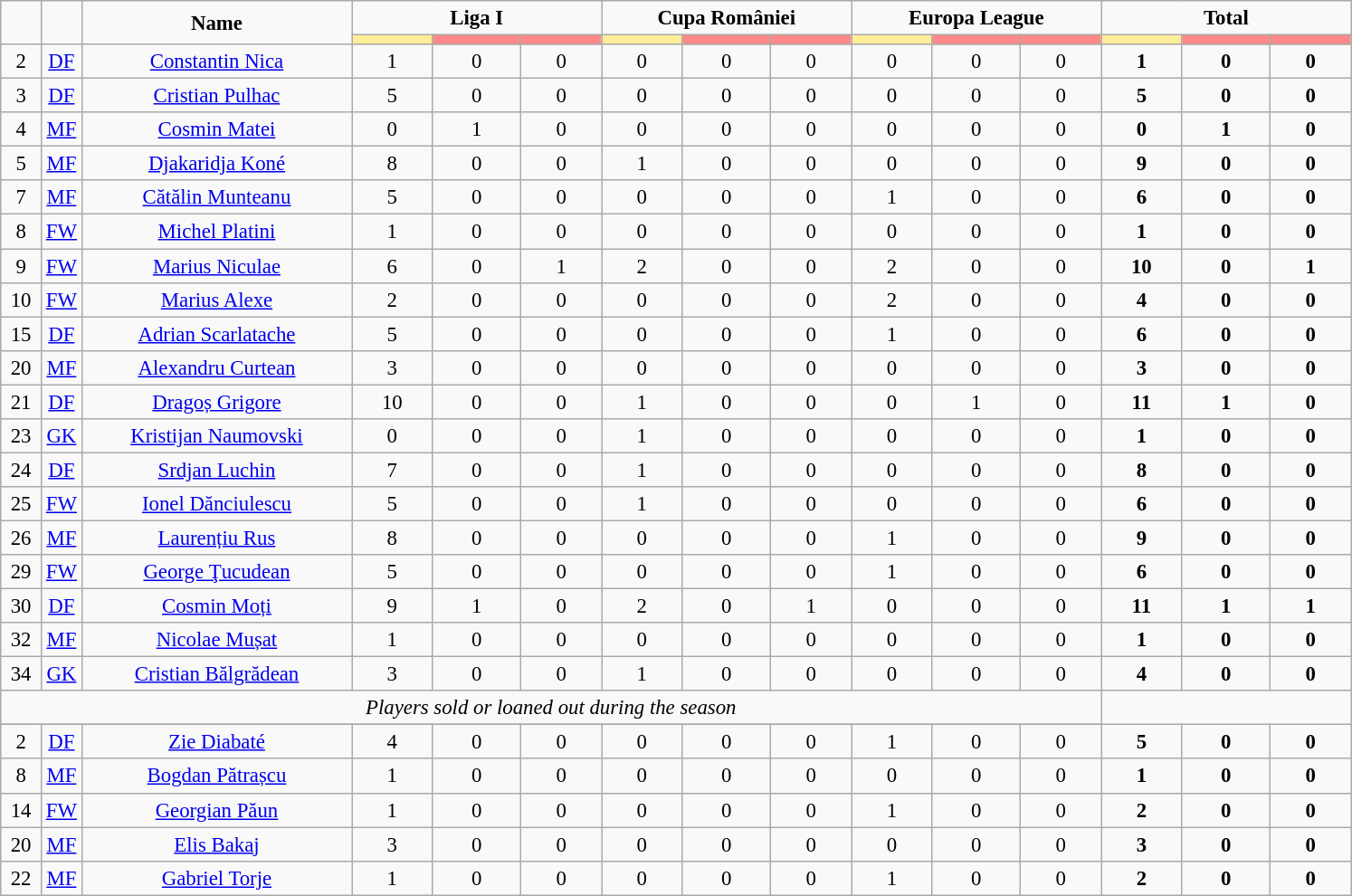<table class="wikitable" style="font-size: 95%; text-align: center;">
<tr>
<td rowspan="2"  style="width:3%; text-align:center;"><strong></strong></td>
<td rowspan="2"  style="width:3%; text-align:center;"><strong></strong></td>
<td rowspan="2"  style="width:20%; text-align:center;"><strong>Name</strong></td>
<td colspan="3" style="text-align:center;"><strong>Liga I</strong></td>
<td colspan="3" style="text-align:center;"><strong>Cupa României</strong></td>
<td colspan="3" style="text-align:center;"><strong>Europa League</strong></td>
<td colspan="3" style="text-align:center;"><strong>Total</strong></td>
</tr>
<tr>
<th style="width:25px; background:#fe9;"></th>
<th style="width:28px; background:#ff8888;"></th>
<th style="width:25px; background:#ff8888;"></th>
<th style="width:25px; background:#fe9;"></th>
<th style="width:28px; background:#ff8888;"></th>
<th style="width:25px; background:#ff8888;"></th>
<th style="width:25px; background:#fe9;"></th>
<th style="width:28px; background:#ff8888;"></th>
<th style="width:25px; background:#ff8888;"></th>
<th style="width:25px; background:#fe9;"></th>
<th style="width:28px; background:#ff8888;"></th>
<th style="width:25px; background:#ff8888;"></th>
</tr>
<tr>
<td>2</td>
<td><a href='#'>DF</a></td>
<td><a href='#'>Constantin Nica</a></td>
<td>1</td>
<td>0</td>
<td>0</td>
<td>0</td>
<td>0</td>
<td>0</td>
<td>0</td>
<td>0</td>
<td>0</td>
<td><strong>1</strong></td>
<td><strong>0</strong></td>
<td><strong>0</strong></td>
</tr>
<tr>
<td>3</td>
<td><a href='#'>DF</a></td>
<td><a href='#'>Cristian Pulhac</a></td>
<td>5</td>
<td>0</td>
<td>0</td>
<td>0</td>
<td>0</td>
<td>0</td>
<td>0</td>
<td>0</td>
<td>0</td>
<td><strong>5</strong></td>
<td><strong>0</strong></td>
<td><strong>0</strong></td>
</tr>
<tr>
<td>4</td>
<td><a href='#'>MF</a></td>
<td><a href='#'>Cosmin Matei</a></td>
<td>0</td>
<td>1</td>
<td>0</td>
<td>0</td>
<td>0</td>
<td>0</td>
<td>0</td>
<td>0</td>
<td>0</td>
<td><strong>0</strong></td>
<td><strong>1</strong></td>
<td><strong>0</strong></td>
</tr>
<tr>
<td>5</td>
<td><a href='#'>MF</a></td>
<td><a href='#'>Djakaridja Koné</a></td>
<td>8</td>
<td>0</td>
<td>0</td>
<td>1</td>
<td>0</td>
<td>0</td>
<td>0</td>
<td>0</td>
<td>0</td>
<td><strong>9</strong></td>
<td><strong>0</strong></td>
<td><strong>0</strong></td>
</tr>
<tr>
<td>7</td>
<td><a href='#'>MF</a></td>
<td><a href='#'>Cătălin Munteanu</a></td>
<td>5</td>
<td>0</td>
<td>0</td>
<td>0</td>
<td>0</td>
<td>0</td>
<td>1</td>
<td>0</td>
<td>0</td>
<td><strong>6</strong></td>
<td><strong>0</strong></td>
<td><strong>0</strong></td>
</tr>
<tr>
<td>8</td>
<td><a href='#'>FW</a></td>
<td><a href='#'>Michel Platini</a></td>
<td>1</td>
<td>0</td>
<td>0</td>
<td>0</td>
<td>0</td>
<td>0</td>
<td>0</td>
<td>0</td>
<td>0</td>
<td><strong>1</strong></td>
<td><strong>0</strong></td>
<td><strong>0</strong></td>
</tr>
<tr>
<td>9</td>
<td><a href='#'>FW</a></td>
<td><a href='#'>Marius Niculae</a></td>
<td>6</td>
<td>0</td>
<td>1</td>
<td>2</td>
<td>0</td>
<td>0</td>
<td>2</td>
<td>0</td>
<td>0</td>
<td><strong>10</strong></td>
<td><strong>0</strong></td>
<td><strong>1</strong></td>
</tr>
<tr>
<td>10</td>
<td><a href='#'>FW</a></td>
<td><a href='#'>Marius Alexe</a></td>
<td>2</td>
<td>0</td>
<td>0</td>
<td>0</td>
<td>0</td>
<td>0</td>
<td>2</td>
<td>0</td>
<td>0</td>
<td><strong>4</strong></td>
<td><strong>0</strong></td>
<td><strong>0</strong></td>
</tr>
<tr>
<td>15</td>
<td><a href='#'>DF</a></td>
<td><a href='#'>Adrian Scarlatache</a></td>
<td>5</td>
<td>0</td>
<td>0</td>
<td>0</td>
<td>0</td>
<td>0</td>
<td>1</td>
<td>0</td>
<td>0</td>
<td><strong>6</strong></td>
<td><strong>0</strong></td>
<td><strong>0</strong></td>
</tr>
<tr>
<td>20</td>
<td><a href='#'>MF</a></td>
<td><a href='#'>Alexandru Curtean</a></td>
<td>3</td>
<td>0</td>
<td>0</td>
<td>0</td>
<td>0</td>
<td>0</td>
<td>0</td>
<td>0</td>
<td>0</td>
<td><strong>3</strong></td>
<td><strong>0</strong></td>
<td><strong>0</strong></td>
</tr>
<tr>
<td>21</td>
<td><a href='#'>DF</a></td>
<td><a href='#'>Dragoș Grigore</a></td>
<td>10</td>
<td>0</td>
<td>0</td>
<td>1</td>
<td>0</td>
<td>0</td>
<td>0</td>
<td>1</td>
<td>0</td>
<td><strong>11</strong></td>
<td><strong>1</strong></td>
<td><strong>0</strong></td>
</tr>
<tr>
<td>23</td>
<td><a href='#'>GK</a></td>
<td><a href='#'>Kristijan Naumovski</a></td>
<td>0</td>
<td>0</td>
<td>0</td>
<td>1</td>
<td>0</td>
<td>0</td>
<td>0</td>
<td>0</td>
<td>0</td>
<td><strong>1</strong></td>
<td><strong>0</strong></td>
<td><strong>0</strong></td>
</tr>
<tr>
<td>24</td>
<td><a href='#'>DF</a></td>
<td><a href='#'>Srdjan Luchin</a></td>
<td>7</td>
<td>0</td>
<td>0</td>
<td>1</td>
<td>0</td>
<td>0</td>
<td>0</td>
<td>0</td>
<td>0</td>
<td><strong>8</strong></td>
<td><strong>0</strong></td>
<td><strong>0</strong></td>
</tr>
<tr>
<td>25</td>
<td><a href='#'>FW</a></td>
<td><a href='#'>Ionel Dănciulescu</a></td>
<td>5</td>
<td>0</td>
<td>0</td>
<td>1</td>
<td>0</td>
<td>0</td>
<td>0</td>
<td>0</td>
<td>0</td>
<td><strong>6</strong></td>
<td><strong>0</strong></td>
<td><strong>0</strong></td>
</tr>
<tr>
<td>26</td>
<td><a href='#'>MF</a></td>
<td><a href='#'>Laurențiu Rus</a></td>
<td>8</td>
<td>0</td>
<td>0</td>
<td>0</td>
<td>0</td>
<td>0</td>
<td>1</td>
<td>0</td>
<td>0</td>
<td><strong>9</strong></td>
<td><strong>0</strong></td>
<td><strong>0</strong></td>
</tr>
<tr>
<td>29</td>
<td><a href='#'>FW</a></td>
<td><a href='#'>George Ţucudean</a></td>
<td>5</td>
<td>0</td>
<td>0</td>
<td>0</td>
<td>0</td>
<td>0</td>
<td>1</td>
<td>0</td>
<td>0</td>
<td><strong>6</strong></td>
<td><strong>0</strong></td>
<td><strong>0</strong></td>
</tr>
<tr>
<td>30</td>
<td><a href='#'>DF</a></td>
<td><a href='#'>Cosmin Moți</a></td>
<td>9</td>
<td>1</td>
<td>0</td>
<td>2</td>
<td>0</td>
<td>1</td>
<td>0</td>
<td>0</td>
<td>0</td>
<td><strong>11</strong></td>
<td><strong>1</strong></td>
<td><strong>1</strong></td>
</tr>
<tr>
<td>32</td>
<td><a href='#'>MF</a></td>
<td><a href='#'>Nicolae Mușat</a></td>
<td>1</td>
<td>0</td>
<td>0</td>
<td>0</td>
<td>0</td>
<td>0</td>
<td>0</td>
<td>0</td>
<td>0</td>
<td><strong>1</strong></td>
<td><strong>0</strong></td>
<td><strong>0</strong></td>
</tr>
<tr>
<td>34</td>
<td><a href='#'>GK</a></td>
<td><a href='#'>Cristian Bălgrădean</a></td>
<td>3</td>
<td>0</td>
<td>0</td>
<td>1</td>
<td>0</td>
<td>0</td>
<td>0</td>
<td>0</td>
<td>0</td>
<td><strong>4</strong></td>
<td><strong>0</strong></td>
<td><strong>0</strong></td>
</tr>
<tr>
<td colspan="12"><em>Players sold or loaned out during the season</em></td>
</tr>
<tr>
</tr>
<tr>
<td>2</td>
<td><a href='#'>DF</a></td>
<td><a href='#'>Zie Diabaté</a></td>
<td>4</td>
<td>0</td>
<td>0</td>
<td>0</td>
<td>0</td>
<td>0</td>
<td>1</td>
<td>0</td>
<td>0</td>
<td><strong>5</strong></td>
<td><strong>0</strong></td>
<td><strong>0</strong></td>
</tr>
<tr>
<td>8</td>
<td><a href='#'>MF</a></td>
<td><a href='#'>Bogdan Pătrașcu</a></td>
<td>1</td>
<td>0</td>
<td>0</td>
<td>0</td>
<td>0</td>
<td>0</td>
<td>0</td>
<td>0</td>
<td>0</td>
<td><strong>1</strong></td>
<td><strong>0</strong></td>
<td><strong>0</strong></td>
</tr>
<tr>
<td>14</td>
<td><a href='#'>FW</a></td>
<td><a href='#'>Georgian Păun</a></td>
<td>1</td>
<td>0</td>
<td>0</td>
<td>0</td>
<td>0</td>
<td>0</td>
<td>1</td>
<td>0</td>
<td>0</td>
<td><strong>2</strong></td>
<td><strong>0</strong></td>
<td><strong>0</strong></td>
</tr>
<tr>
<td>20</td>
<td><a href='#'>MF</a></td>
<td><a href='#'>Elis Bakaj</a></td>
<td>3</td>
<td>0</td>
<td>0</td>
<td>0</td>
<td>0</td>
<td>0</td>
<td>0</td>
<td>0</td>
<td>0</td>
<td><strong>3</strong></td>
<td><strong>0</strong></td>
<td><strong>0</strong></td>
</tr>
<tr>
<td>22</td>
<td><a href='#'>MF</a></td>
<td><a href='#'>Gabriel Torje</a></td>
<td>1</td>
<td>0</td>
<td>0</td>
<td>0</td>
<td>0</td>
<td>0</td>
<td>1</td>
<td>0</td>
<td>0</td>
<td><strong>2</strong></td>
<td><strong>0</strong></td>
<td><strong>0</strong></td>
</tr>
</table>
